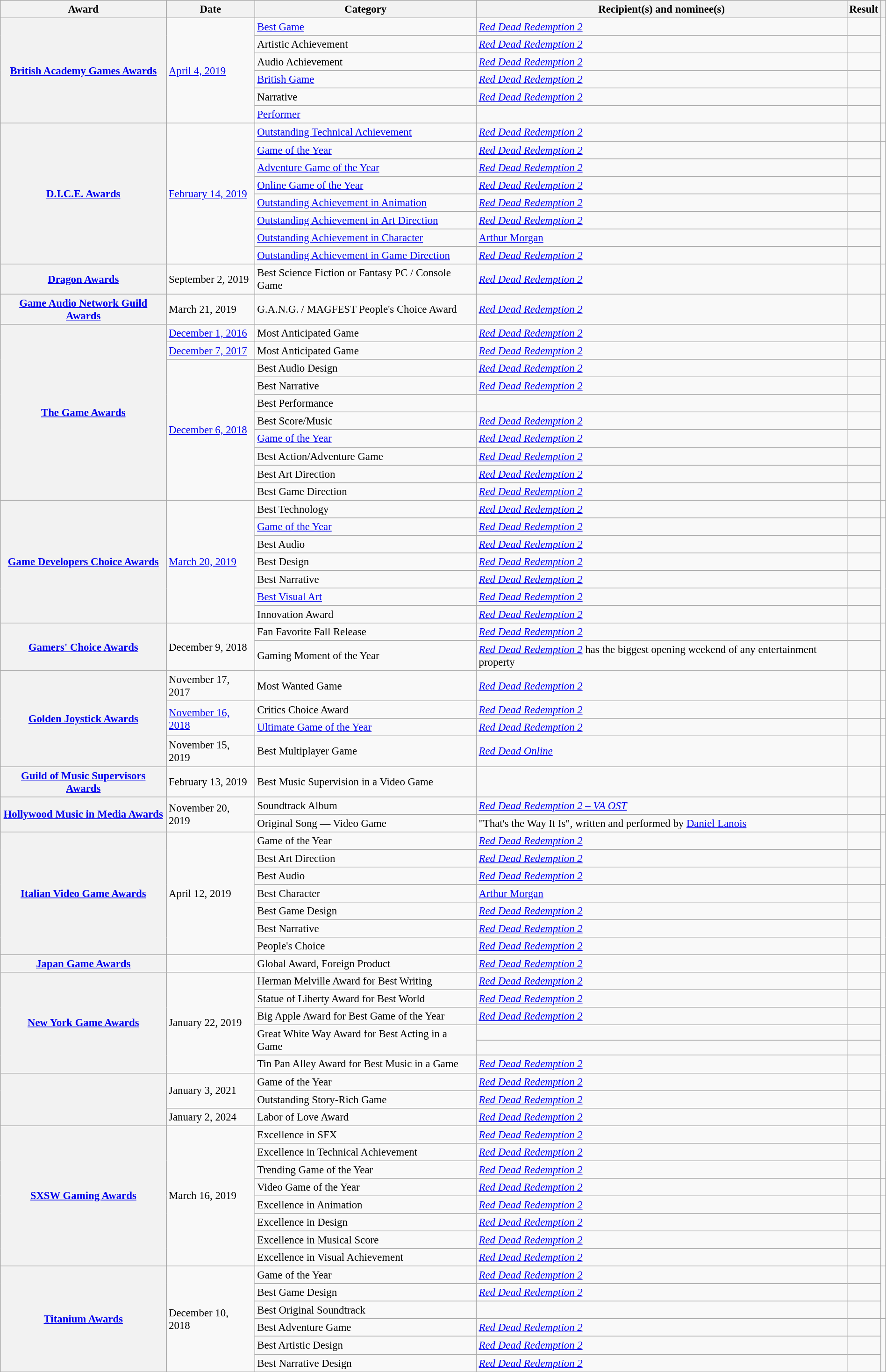<table class="wikitable plainrowheaders sortable" style="font-size: 95%; width: 100%;">
<tr>
<th scope="col">Award</th>
<th scope="col">Date</th>
<th scope="col">Category</th>
<th scope="col">Recipient(s) and nominee(s)</th>
<th scope="col">Result</th>
<th scope="col" class="unsortable"></th>
</tr>
<tr>
<th scope="row" rowspan="6"><a href='#'>British Academy Games Awards</a></th>
<td rowspan="6"><a href='#'>April 4, 2019</a></td>
<td><a href='#'>Best Game</a></td>
<td><em><a href='#'>Red Dead Redemption 2</a></em></td>
<td></td>
<td style="text-align:center;" rowspan="6"></td>
</tr>
<tr>
<td>Artistic Achievement</td>
<td><em><a href='#'>Red Dead Redemption 2</a></em></td>
<td></td>
</tr>
<tr>
<td>Audio Achievement</td>
<td><em><a href='#'>Red Dead Redemption 2</a></em></td>
<td></td>
</tr>
<tr>
<td><a href='#'>British Game</a></td>
<td><em><a href='#'>Red Dead Redemption 2</a></em></td>
<td></td>
</tr>
<tr>
<td>Narrative</td>
<td><em><a href='#'>Red Dead Redemption 2</a></em></td>
<td></td>
</tr>
<tr>
<td><a href='#'>Performer</a></td>
<td></td>
<td></td>
</tr>
<tr>
<th scope="row" rowspan="8"><a href='#'>D.I.C.E. Awards</a></th>
<td rowspan="8"><a href='#'>February 14, 2019</a></td>
<td><a href='#'>Outstanding Technical Achievement</a></td>
<td><em><a href='#'>Red Dead Redemption 2</a></em></td>
<td></td>
<td style="text-align:center;"></td>
</tr>
<tr>
<td><a href='#'>Game of the Year</a></td>
<td><em><a href='#'>Red Dead Redemption 2</a></em></td>
<td></td>
<td style="text-align:center;" rowspan="7"></td>
</tr>
<tr>
<td><a href='#'>Adventure Game of the Year</a></td>
<td><em><a href='#'>Red Dead Redemption 2</a></em></td>
<td></td>
</tr>
<tr>
<td><a href='#'>Online Game of the Year</a></td>
<td><em><a href='#'>Red Dead Redemption 2</a></em></td>
<td></td>
</tr>
<tr>
<td><a href='#'>Outstanding Achievement in Animation</a></td>
<td><em><a href='#'>Red Dead Redemption 2</a></em></td>
<td></td>
</tr>
<tr>
<td><a href='#'>Outstanding Achievement in Art Direction</a></td>
<td><em><a href='#'>Red Dead Redemption 2</a></em></td>
<td></td>
</tr>
<tr>
<td><a href='#'>Outstanding Achievement in Character</a></td>
<td><a href='#'>Arthur Morgan</a></td>
<td></td>
</tr>
<tr>
<td><a href='#'>Outstanding Achievement in Game Direction</a></td>
<td><em><a href='#'>Red Dead Redemption 2</a></em></td>
<td></td>
</tr>
<tr>
<th scope="row"><a href='#'>Dragon Awards</a></th>
<td>September 2, 2019</td>
<td>Best Science Fiction or Fantasy PC / Console Game</td>
<td><em><a href='#'>Red Dead Redemption 2</a></em></td>
<td></td>
<td style="text-align:center;"></td>
</tr>
<tr>
<th scope="row"><a href='#'>Game Audio Network Guild Awards</a></th>
<td>March 21, 2019</td>
<td>G.A.N.G. / MAGFEST People's Choice Award</td>
<td><em><a href='#'>Red Dead Redemption 2</a></em></td>
<td></td>
<td style="text-align:center;"></td>
</tr>
<tr>
<th scope="row" rowspan="10"><a href='#'>The Game Awards</a></th>
<td><a href='#'>December 1, 2016</a></td>
<td>Most Anticipated Game</td>
<td><em><a href='#'>Red Dead Redemption 2</a></em></td>
<td></td>
<td style="text-align:center;"></td>
</tr>
<tr>
<td><a href='#'>December 7, 2017</a></td>
<td>Most Anticipated Game</td>
<td><em><a href='#'>Red Dead Redemption 2</a></em></td>
<td></td>
<td style="text-align:center;"></td>
</tr>
<tr>
<td rowspan="8"><a href='#'>December 6, 2018</a></td>
<td>Best Audio Design</td>
<td><em><a href='#'>Red Dead Redemption 2</a></em></td>
<td></td>
<td style="text-align:center;" rowspan="8"></td>
</tr>
<tr>
<td>Best Narrative</td>
<td><em><a href='#'>Red Dead Redemption 2</a></em></td>
<td></td>
</tr>
<tr>
<td>Best Performance</td>
<td></td>
<td></td>
</tr>
<tr>
<td>Best Score/Music</td>
<td><em><a href='#'>Red Dead Redemption 2</a></em></td>
<td></td>
</tr>
<tr>
<td><a href='#'>Game of the Year</a></td>
<td><em><a href='#'>Red Dead Redemption 2</a></em></td>
<td></td>
</tr>
<tr>
<td>Best Action/Adventure Game</td>
<td><em><a href='#'>Red Dead Redemption 2</a></em></td>
<td></td>
</tr>
<tr>
<td>Best Art Direction</td>
<td><em><a href='#'>Red Dead Redemption 2</a></em></td>
<td></td>
</tr>
<tr>
<td>Best Game Direction</td>
<td><em><a href='#'>Red Dead Redemption 2</a></em></td>
<td></td>
</tr>
<tr>
<th scope="row" rowspan="7"><a href='#'>Game Developers Choice Awards</a></th>
<td rowspan="7"><a href='#'>March 20, 2019</a></td>
<td>Best Technology</td>
<td><em><a href='#'>Red Dead Redemption 2</a></em></td>
<td></td>
<td style="text-align:center;"></td>
</tr>
<tr>
<td><a href='#'>Game of the Year</a></td>
<td><em><a href='#'>Red Dead Redemption 2</a></em></td>
<td></td>
<td style="text-align:center;" rowspan="6"></td>
</tr>
<tr>
<td>Best Audio</td>
<td><em><a href='#'>Red Dead Redemption 2</a></em></td>
<td></td>
</tr>
<tr>
<td>Best Design</td>
<td><em><a href='#'>Red Dead Redemption 2</a></em></td>
<td></td>
</tr>
<tr>
<td>Best Narrative</td>
<td><em><a href='#'>Red Dead Redemption 2</a></em></td>
<td></td>
</tr>
<tr>
<td><a href='#'>Best Visual Art</a></td>
<td><em><a href='#'>Red Dead Redemption 2</a></em></td>
<td></td>
</tr>
<tr>
<td>Innovation Award</td>
<td><em><a href='#'>Red Dead Redemption 2</a></em></td>
<td></td>
</tr>
<tr>
<th scope="row" rowspan="2"><a href='#'>Gamers' Choice Awards</a></th>
<td rowspan="2">December 9, 2018</td>
<td>Fan Favorite Fall Release</td>
<td><em><a href='#'>Red Dead Redemption 2</a></em></td>
<td></td>
<td style="text-align:center;" rowspan="2"></td>
</tr>
<tr>
<td>Gaming Moment of the Year</td>
<td><em><a href='#'>Red Dead Redemption 2</a></em> has the biggest opening weekend of any entertainment property</td>
<td></td>
</tr>
<tr>
<th scope="row" rowspan="4"><a href='#'>Golden Joystick Awards</a></th>
<td>November 17, 2017</td>
<td>Most Wanted Game</td>
<td><em><a href='#'>Red Dead Redemption 2</a></em></td>
<td></td>
<td style="text-align:center;"></td>
</tr>
<tr>
<td rowspan="2"><a href='#'>November 16, 2018</a></td>
<td>Critics Choice Award</td>
<td><em><a href='#'>Red Dead Redemption 2</a></em></td>
<td></td>
<td style="text-align:center;"></td>
</tr>
<tr>
<td><a href='#'>Ultimate Game of the Year</a></td>
<td><em><a href='#'>Red Dead Redemption 2</a></em></td>
<td></td>
<td style="text-align:center;"></td>
</tr>
<tr>
<td>November 15, 2019</td>
<td>Best Multiplayer Game</td>
<td><em><a href='#'>Red Dead Online</a></em></td>
<td></td>
<td style="text-align:center;"></td>
</tr>
<tr>
<th scope="row"><a href='#'>Guild of Music Supervisors Awards</a></th>
<td>February 13, 2019</td>
<td>Best Music Supervision in a Video Game</td>
<td></td>
<td></td>
<td style="text-align:center;"></td>
</tr>
<tr>
<th scope="row" rowspan="2"><a href='#'>Hollywood Music in Media Awards</a></th>
<td rowspan="2">November 20, 2019</td>
<td>Soundtrack Album</td>
<td><em><a href='#'>Red Dead Redemption 2 – VA OST</a></em></td>
<td></td>
<td style="text-align:center;"></td>
</tr>
<tr>
<td>Original Song — Video Game</td>
<td>"That's the Way It Is", written and performed by <a href='#'>Daniel Lanois</a></td>
<td></td>
<td style="text-align:center;"></td>
</tr>
<tr>
<th scope="row" rowspan="7"><a href='#'>Italian Video Game Awards</a></th>
<td rowspan="7">April 12, 2019</td>
<td>Game of the Year</td>
<td><em><a href='#'>Red Dead Redemption 2</a></em></td>
<td></td>
<td style="text-align:center;" rowspan="3"></td>
</tr>
<tr>
<td>Best Art Direction</td>
<td><em><a href='#'>Red Dead Redemption 2</a></em></td>
<td></td>
</tr>
<tr>
<td>Best Audio</td>
<td><em><a href='#'>Red Dead Redemption 2</a></em></td>
<td></td>
</tr>
<tr>
<td>Best Character</td>
<td><a href='#'>Arthur Morgan</a></td>
<td></td>
<td style="text-align:center;" rowspan="4"></td>
</tr>
<tr>
<td>Best Game Design</td>
<td><em><a href='#'>Red Dead Redemption 2</a></em></td>
<td></td>
</tr>
<tr>
<td>Best Narrative</td>
<td><em><a href='#'>Red Dead Redemption 2</a></em></td>
<td></td>
</tr>
<tr>
<td>People's Choice</td>
<td><em><a href='#'>Red Dead Redemption 2</a></em></td>
<td></td>
</tr>
<tr>
<th scope="row"><a href='#'>Japan Game Awards</a></th>
<td></td>
<td>Global Award, Foreign Product</td>
<td><em><a href='#'>Red Dead Redemption 2</a></em></td>
<td></td>
<td style="text-align:center;"></td>
</tr>
<tr>
<th scope="row" rowspan="6"><a href='#'>New York Game Awards</a></th>
<td rowspan="6">January 22, 2019</td>
<td>Herman Melville Award for Best Writing</td>
<td><em><a href='#'>Red Dead Redemption 2</a></em></td>
<td></td>
<td style="text-align:center;" rowspan="2"></td>
</tr>
<tr>
<td>Statue of Liberty Award for Best World</td>
<td><em><a href='#'>Red Dead Redemption 2</a></em></td>
<td></td>
</tr>
<tr>
<td>Big Apple Award for Best Game of the Year</td>
<td><em><a href='#'>Red Dead Redemption 2</a></em></td>
<td></td>
<td style="text-align:center;" rowspan="4"></td>
</tr>
<tr>
<td rowspan="2">Great White Way Award for Best Acting in a Game</td>
<td></td>
<td></td>
</tr>
<tr>
<td></td>
<td></td>
</tr>
<tr>
<td>Tin Pan Alley Award for Best Music in a Game</td>
<td><em><a href='#'>Red Dead Redemption 2</a></em></td>
<td></td>
</tr>
<tr>
<th scope="row" rowspan="3"></th>
<td rowspan="2">January 3, 2021</td>
<td>Game of the Year</td>
<td><em><a href='#'>Red Dead Redemption 2</a></em></td>
<td></td>
<td style="text-align:center;" rowspan="2"></td>
</tr>
<tr>
<td>Outstanding Story-Rich Game</td>
<td><em><a href='#'>Red Dead Redemption 2</a></em></td>
<td></td>
</tr>
<tr>
<td>January 2, 2024</td>
<td>Labor of Love Award</td>
<td><em><a href='#'>Red Dead Redemption 2</a></em></td>
<td></td>
<td style="text-align:center;"></td>
</tr>
<tr>
<th scope="row" rowspan="8"><a href='#'>SXSW Gaming Awards</a></th>
<td rowspan="8">March 16, 2019</td>
<td>Excellence in SFX</td>
<td><em><a href='#'>Red Dead Redemption 2</a></em></td>
<td></td>
<td style="text-align:center;" rowspan="3"></td>
</tr>
<tr>
<td>Excellence in Technical Achievement</td>
<td><em><a href='#'>Red Dead Redemption 2</a></em></td>
<td></td>
</tr>
<tr>
<td>Trending Game of the Year</td>
<td><em><a href='#'>Red Dead Redemption 2</a></em></td>
<td></td>
</tr>
<tr>
<td>Video Game of the Year</td>
<td><em><a href='#'>Red Dead Redemption 2</a></em></td>
<td></td>
<td style="text-align:center;"></td>
</tr>
<tr>
<td>Excellence in Animation</td>
<td><em><a href='#'>Red Dead Redemption 2</a></em></td>
<td></td>
<td style="text-align:center;" rowspan="4"></td>
</tr>
<tr>
<td>Excellence in Design</td>
<td><em><a href='#'>Red Dead Redemption 2</a></em></td>
<td></td>
</tr>
<tr>
<td>Excellence in Musical Score</td>
<td><em><a href='#'>Red Dead Redemption 2</a></em></td>
<td></td>
</tr>
<tr>
<td>Excellence in Visual Achievement</td>
<td><em><a href='#'>Red Dead Redemption 2</a></em></td>
<td></td>
</tr>
<tr>
<th scope="row" rowspan="6"><a href='#'>Titanium Awards</a></th>
<td rowspan="6">December 10, 2018</td>
<td>Game of the Year</td>
<td><em><a href='#'>Red Dead Redemption 2</a></em></td>
<td></td>
<td style="text-align:center;" rowspan="3"></td>
</tr>
<tr>
<td>Best Game Design</td>
<td><em><a href='#'>Red Dead Redemption 2</a></em></td>
<td></td>
</tr>
<tr>
<td>Best Original Soundtrack</td>
<td></td>
<td></td>
</tr>
<tr>
<td>Best Adventure Game</td>
<td><em><a href='#'>Red Dead Redemption 2</a></em></td>
<td></td>
<td style="text-align:center;" rowspan="3"></td>
</tr>
<tr>
<td>Best Artistic Design</td>
<td><em><a href='#'>Red Dead Redemption 2</a></em></td>
<td></td>
</tr>
<tr>
<td>Best Narrative Design</td>
<td><em><a href='#'>Red Dead Redemption 2</a></em></td>
<td></td>
</tr>
</table>
